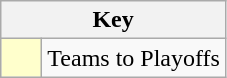<table class="wikitable" style="text-align: center;">
<tr>
<th colspan=2>Key</th>
</tr>
<tr>
<td style="background:#ffffcc; width:20px;"></td>
<td align=left>Teams to Playoffs</td>
</tr>
</table>
